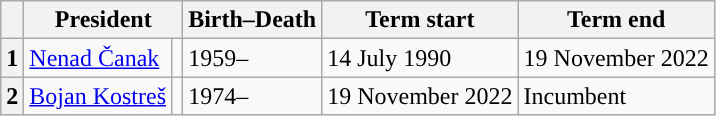<table class="wikitable">
<tr>
<th></th>
<th colspan="2">President</th>
<th>Birth–Death</th>
<th>Term start</th>
<th>Term end</th>
</tr>
<tr>
<th style="background:">1</th>
<td><a href='#'>Nenad Čanak</a></td>
<td></td>
<td>1959–</td>
<td>14 July 1990</td>
<td>19 November 2022</td>
</tr>
<tr>
<th style="background:">2</th>
<td><a href='#'>Bojan Kostreš</a></td>
<td></td>
<td>1974–</td>
<td>19 November 2022</td>
<td>Incumbent</td>
</tr>
</table>
